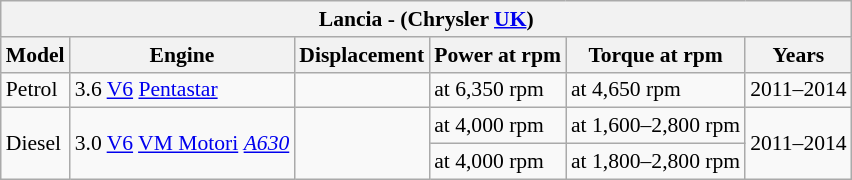<table class="wikitable" style="text-align:centre; font-size:90%;">
<tr>
<th colspan=6>Lancia - (Chrysler <a href='#'>UK</a>)</th>
</tr>
<tr>
<th>Model</th>
<th>Engine</th>
<th>Displacement</th>
<th>Power at rpm</th>
<th>Torque at rpm</th>
<th>Years</th>
</tr>
<tr>
<td>Petrol</td>
<td style="text-align:centre;">3.6 <a href='#'>V6</a> <a href='#'>Pentastar</a></td>
<td style="text-align:centre;"></td>
<td style="text-align:centre;"> at 6,350 rpm</td>
<td style="text-align:centre;"> at 4,650 rpm</td>
<td style="text-align:centre;">2011–2014</td>
</tr>
<tr>
<td rowspan="2" style="text-align:centre;">Diesel</td>
<td rowspan="2" style="text-align:centre;">3.0 <a href='#'>V6</a> <a href='#'>VM Motori</a> <em><a href='#'>A630</a></em></td>
<td rowspan="2" style="text-align:centre;"></td>
<td style="text-align:centre;"> at 4,000 rpm</td>
<td style="text-align:centre;"> at 1,600–2,800 rpm</td>
<td rowspan="2" style="text-align:centre;">2011–2014</td>
</tr>
<tr>
<td style="text-align:centre;"> at 4,000 rpm</td>
<td style="text-align:centre;"> at 1,800–2,800 rpm</td>
</tr>
</table>
